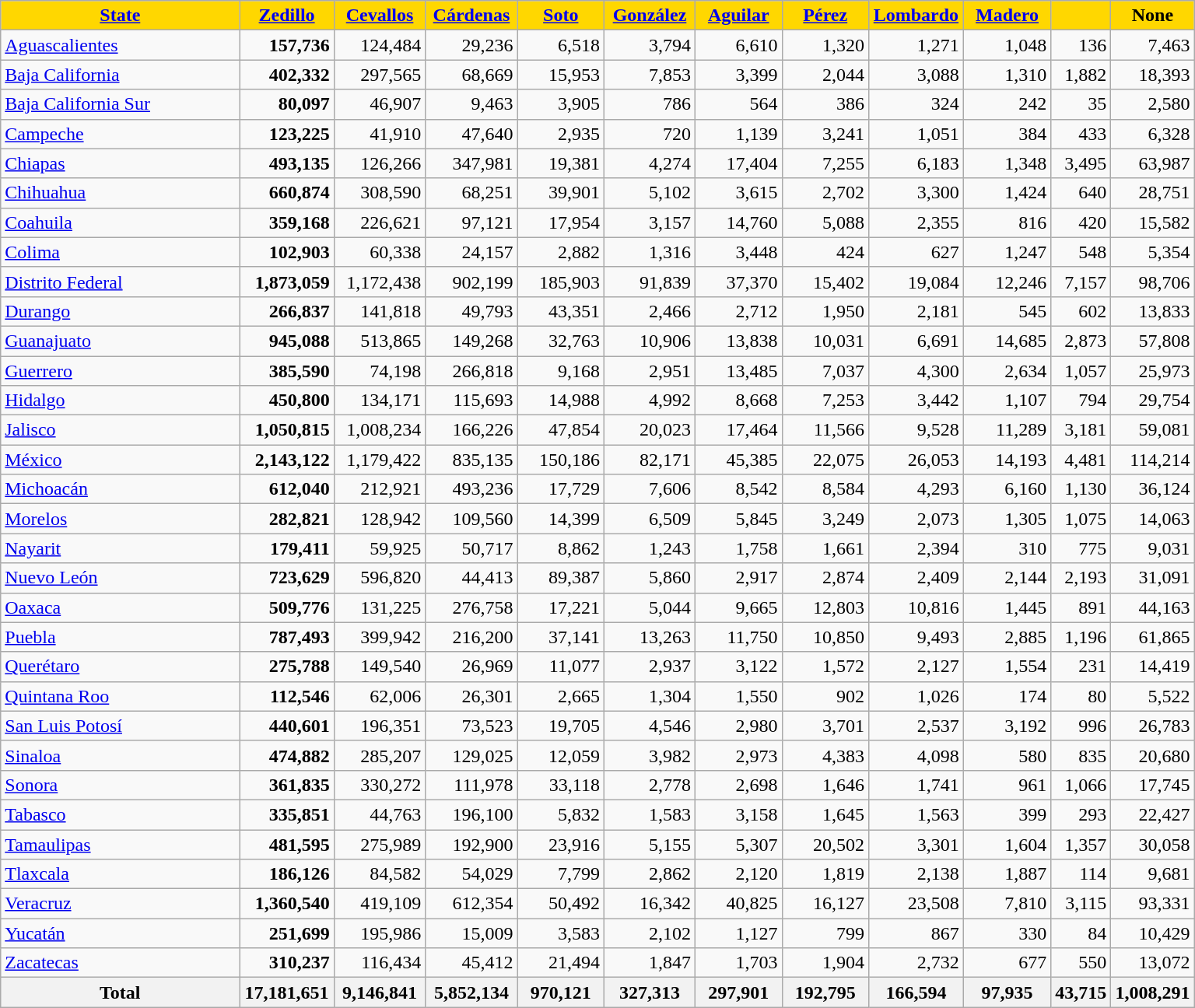<table class="wikitable" width=81% style=text-align:right>
<tr>
<th style="background: gold" width=25%><a href='#'>State</a></th>
<th style="background: gold" width=8%><a href='#'>Zedillo</a></th>
<th style="background: gold" width=8%><a href='#'>Cevallos</a></th>
<th style="background: gold" width=8%><a href='#'>Cárdenas</a></th>
<th style="background: gold" width=8%><a href='#'>Soto</a></th>
<th style="background: gold" width=8%><a href='#'>González</a></th>
<th style="background: gold" width=8%><a href='#'>Aguilar</a></th>
<th style="background: gold" width=8%><a href='#'>Pérez</a></th>
<th style="background: gold" width=8%><a href='#'>Lombardo</a></th>
<th style="background: gold" width=8%><a href='#'>Madero</a></th>
<th style="background: gold" width=8%></th>
<th style="background: gold" width=8%>None</th>
</tr>
<tr>
<td align=left><a href='#'>Aguascalientes</a></td>
<td><strong>157,736</strong></td>
<td>124,484</td>
<td>29,236</td>
<td>6,518</td>
<td>3,794</td>
<td>6,610</td>
<td>1,320</td>
<td>1,271</td>
<td>1,048</td>
<td>136</td>
<td>7,463</td>
</tr>
<tr>
<td align=left><a href='#'>Baja California</a></td>
<td><strong>402,332</strong></td>
<td>297,565</td>
<td>68,669</td>
<td>15,953</td>
<td>7,853</td>
<td>3,399</td>
<td>2,044</td>
<td>3,088</td>
<td>1,310</td>
<td>1,882</td>
<td>18,393</td>
</tr>
<tr>
<td align=left><a href='#'>Baja California Sur</a></td>
<td><strong>80,097</strong></td>
<td>46,907</td>
<td>9,463</td>
<td>3,905</td>
<td>786</td>
<td>564</td>
<td>386</td>
<td>324</td>
<td>242</td>
<td>35</td>
<td>2,580</td>
</tr>
<tr>
<td align=left><a href='#'>Campeche</a></td>
<td><strong>123,225</strong></td>
<td>41,910</td>
<td>47,640</td>
<td>2,935</td>
<td>720</td>
<td>1,139</td>
<td>3,241</td>
<td>1,051</td>
<td>384</td>
<td>433</td>
<td>6,328</td>
</tr>
<tr>
<td align=left><a href='#'>Chiapas</a></td>
<td><strong>493,135</strong></td>
<td>126,266</td>
<td>347,981</td>
<td>19,381</td>
<td>4,274</td>
<td>17,404</td>
<td>7,255</td>
<td>6,183</td>
<td>1,348</td>
<td>3,495</td>
<td>63,987</td>
</tr>
<tr>
<td align=left><a href='#'>Chihuahua</a></td>
<td><strong>660,874</strong></td>
<td>308,590</td>
<td>68,251</td>
<td>39,901</td>
<td>5,102</td>
<td>3,615</td>
<td>2,702</td>
<td>3,300</td>
<td>1,424</td>
<td>640</td>
<td>28,751</td>
</tr>
<tr>
<td align=left><a href='#'>Coahuila</a></td>
<td><strong>359,168</strong></td>
<td>226,621</td>
<td>97,121</td>
<td>17,954</td>
<td>3,157</td>
<td>14,760</td>
<td>5,088</td>
<td>2,355</td>
<td>816</td>
<td>420</td>
<td>15,582</td>
</tr>
<tr>
<td align=left><a href='#'>Colima</a></td>
<td><strong>102,903</strong></td>
<td>60,338</td>
<td>24,157</td>
<td>2,882</td>
<td>1,316</td>
<td>3,448</td>
<td>424</td>
<td>627</td>
<td>1,247</td>
<td>548</td>
<td>5,354</td>
</tr>
<tr>
<td align=left><a href='#'>Distrito Federal</a></td>
<td><strong>1,873,059</strong></td>
<td>1,172,438</td>
<td>902,199</td>
<td>185,903</td>
<td>91,839</td>
<td>37,370</td>
<td>15,402</td>
<td>19,084</td>
<td>12,246</td>
<td>7,157</td>
<td>98,706</td>
</tr>
<tr>
<td align=left><a href='#'>Durango</a></td>
<td><strong>266,837</strong></td>
<td>141,818</td>
<td>49,793</td>
<td>43,351</td>
<td>2,466</td>
<td>2,712</td>
<td>1,950</td>
<td>2,181</td>
<td>545</td>
<td>602</td>
<td>13,833</td>
</tr>
<tr>
<td align=left><a href='#'>Guanajuato</a></td>
<td><strong>945,088</strong></td>
<td>513,865</td>
<td>149,268</td>
<td>32,763</td>
<td>10,906</td>
<td>13,838</td>
<td>10,031</td>
<td>6,691</td>
<td>14,685</td>
<td>2,873</td>
<td>57,808</td>
</tr>
<tr>
<td align=left><a href='#'>Guerrero</a></td>
<td><strong>385,590</strong></td>
<td>74,198</td>
<td>266,818</td>
<td>9,168</td>
<td>2,951</td>
<td>13,485</td>
<td>7,037</td>
<td>4,300</td>
<td>2,634</td>
<td>1,057</td>
<td>25,973</td>
</tr>
<tr>
<td align=left><a href='#'>Hidalgo</a></td>
<td><strong>450,800</strong></td>
<td>134,171</td>
<td>115,693</td>
<td>14,988</td>
<td>4,992</td>
<td>8,668</td>
<td>7,253</td>
<td>3,442</td>
<td>1,107</td>
<td>794</td>
<td>29,754</td>
</tr>
<tr>
<td align=left><a href='#'>Jalisco</a></td>
<td><strong>1,050,815</strong></td>
<td>1,008,234</td>
<td>166,226</td>
<td>47,854</td>
<td>20,023</td>
<td>17,464</td>
<td>11,566</td>
<td>9,528</td>
<td>11,289</td>
<td>3,181</td>
<td>59,081</td>
</tr>
<tr>
<td align=left><a href='#'>México</a></td>
<td><strong>2,143,122</strong></td>
<td>1,179,422</td>
<td>835,135</td>
<td>150,186</td>
<td>82,171</td>
<td>45,385</td>
<td>22,075</td>
<td>26,053</td>
<td>14,193</td>
<td>4,481</td>
<td>114,214</td>
</tr>
<tr>
<td align=left><a href='#'>Michoacán</a></td>
<td><strong>612,040</strong></td>
<td>212,921</td>
<td>493,236</td>
<td>17,729</td>
<td>7,606</td>
<td>8,542</td>
<td>8,584</td>
<td>4,293</td>
<td>6,160</td>
<td>1,130</td>
<td>36,124</td>
</tr>
<tr>
<td align=left><a href='#'>Morelos</a></td>
<td><strong>282,821</strong></td>
<td>128,942</td>
<td>109,560</td>
<td>14,399</td>
<td>6,509</td>
<td>5,845</td>
<td>3,249</td>
<td>2,073</td>
<td>1,305</td>
<td>1,075</td>
<td>14,063</td>
</tr>
<tr>
<td align=left><a href='#'>Nayarit</a></td>
<td><strong>179,411</strong></td>
<td>59,925</td>
<td>50,717</td>
<td>8,862</td>
<td>1,243</td>
<td>1,758</td>
<td>1,661</td>
<td>2,394</td>
<td>310</td>
<td>775</td>
<td>9,031</td>
</tr>
<tr>
<td align=left><a href='#'>Nuevo León</a></td>
<td><strong>723,629</strong></td>
<td>596,820</td>
<td>44,413</td>
<td>89,387</td>
<td>5,860</td>
<td>2,917</td>
<td>2,874</td>
<td>2,409</td>
<td>2,144</td>
<td>2,193</td>
<td>31,091</td>
</tr>
<tr>
<td align=left><a href='#'>Oaxaca</a></td>
<td><strong>509,776</strong></td>
<td>131,225</td>
<td>276,758</td>
<td>17,221</td>
<td>5,044</td>
<td>9,665</td>
<td>12,803</td>
<td>10,816</td>
<td>1,445</td>
<td>891</td>
<td>44,163</td>
</tr>
<tr>
<td align=left><a href='#'>Puebla</a></td>
<td><strong>787,493</strong></td>
<td>399,942</td>
<td>216,200</td>
<td>37,141</td>
<td>13,263</td>
<td>11,750</td>
<td>10,850</td>
<td>9,493</td>
<td>2,885</td>
<td>1,196</td>
<td>61,865</td>
</tr>
<tr>
<td align=left><a href='#'>Querétaro</a></td>
<td><strong>275,788</strong></td>
<td>149,540</td>
<td>26,969</td>
<td>11,077</td>
<td>2,937</td>
<td>3,122</td>
<td>1,572</td>
<td>2,127</td>
<td>1,554</td>
<td>231</td>
<td>14,419</td>
</tr>
<tr>
<td align=left><a href='#'>Quintana Roo</a></td>
<td><strong>112,546</strong></td>
<td>62,006</td>
<td>26,301</td>
<td>2,665</td>
<td>1,304</td>
<td>1,550</td>
<td>902</td>
<td>1,026</td>
<td>174</td>
<td>80</td>
<td>5,522</td>
</tr>
<tr>
<td align=left><a href='#'>San Luis Potosí</a></td>
<td><strong>440,601</strong></td>
<td>196,351</td>
<td>73,523</td>
<td>19,705</td>
<td>4,546</td>
<td>2,980</td>
<td>3,701</td>
<td>2,537</td>
<td>3,192</td>
<td>996</td>
<td>26,783</td>
</tr>
<tr>
<td align=left><a href='#'>Sinaloa</a></td>
<td><strong>474,882</strong></td>
<td>285,207</td>
<td>129,025</td>
<td>12,059</td>
<td>3,982</td>
<td>2,973</td>
<td>4,383</td>
<td>4,098</td>
<td>580</td>
<td>835</td>
<td>20,680</td>
</tr>
<tr>
<td align=left><a href='#'>Sonora</a></td>
<td><strong>361,835</strong></td>
<td>330,272</td>
<td>111,978</td>
<td>33,118</td>
<td>2,778</td>
<td>2,698</td>
<td>1,646</td>
<td>1,741</td>
<td>961</td>
<td>1,066</td>
<td>17,745</td>
</tr>
<tr>
<td align=left><a href='#'>Tabasco</a></td>
<td><strong>335,851</strong></td>
<td>44,763</td>
<td>196,100</td>
<td>5,832</td>
<td>1,583</td>
<td>3,158</td>
<td>1,645</td>
<td>1,563</td>
<td>399</td>
<td>293</td>
<td>22,427</td>
</tr>
<tr>
<td align=left><a href='#'>Tamaulipas</a></td>
<td><strong>481,595</strong></td>
<td>275,989</td>
<td>192,900</td>
<td>23,916</td>
<td>5,155</td>
<td>5,307</td>
<td>20,502</td>
<td>3,301</td>
<td>1,604</td>
<td>1,357</td>
<td>30,058</td>
</tr>
<tr>
<td align=left><a href='#'>Tlaxcala</a></td>
<td><strong>186,126</strong></td>
<td>84,582</td>
<td>54,029</td>
<td>7,799</td>
<td>2,862</td>
<td>2,120</td>
<td>1,819</td>
<td>2,138</td>
<td>1,887</td>
<td>114</td>
<td>9,681</td>
</tr>
<tr>
<td align=left><a href='#'>Veracruz</a></td>
<td><strong>1,360,540</strong></td>
<td>419,109</td>
<td>612,354</td>
<td>50,492</td>
<td>16,342</td>
<td>40,825</td>
<td>16,127</td>
<td>23,508</td>
<td>7,810</td>
<td>3,115</td>
<td>93,331</td>
</tr>
<tr>
<td align=left><a href='#'>Yucatán</a></td>
<td><strong>251,699</strong></td>
<td>195,986</td>
<td>15,009</td>
<td>3,583</td>
<td>2,102</td>
<td>1,127</td>
<td>799</td>
<td>867</td>
<td>330</td>
<td>84</td>
<td>10,429</td>
</tr>
<tr>
<td align=left><a href='#'>Zacatecas</a></td>
<td><strong>310,237</strong></td>
<td>116,434</td>
<td>45,412</td>
<td>21,494</td>
<td>1,847</td>
<td>1,703</td>
<td>1,904</td>
<td>2,732</td>
<td>677</td>
<td>550</td>
<td>13,072</td>
</tr>
<tr>
<th><strong>Total</strong></th>
<th><strong>17,181,651</strong></th>
<th>9,146,841</th>
<th>5,852,134</th>
<th>970,121</th>
<th>327,313</th>
<th>297,901</th>
<th>192,795</th>
<th>166,594</th>
<th>97,935</th>
<th>43,715</th>
<th>1,008,291</th>
</tr>
</table>
